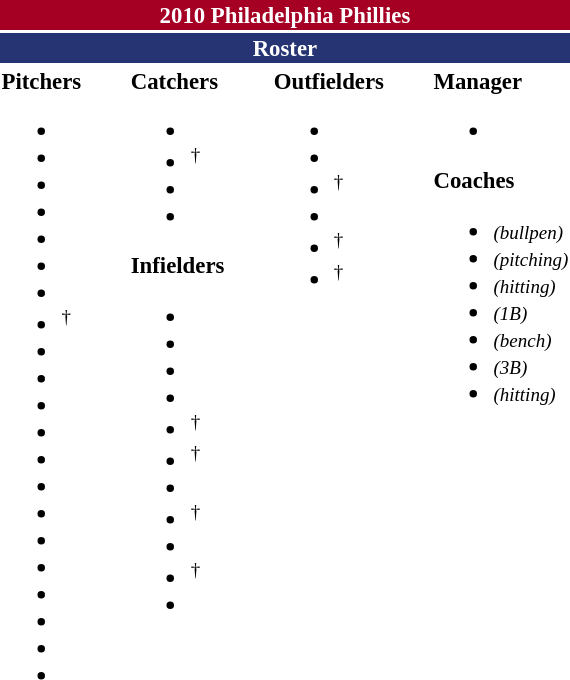<table class="toccolours" style="font-size: 95%;">
<tr>
<th colspan="10" style="background-color: #A50024; color: #FFFFFF; text-align: center;">2010 Philadelphia Phillies</th>
</tr>
<tr>
<td colspan="7" style="background-color: #263473; color: white; text-align: center;"><strong>Roster</strong></td>
</tr>
<tr>
<td valign="top"><strong>Pitchers</strong><br><ul><li></li><li></li><li></li><li></li><li></li><li></li><li></li><li><sup>†</sup></li><li></li><li></li><li></li><li></li><li></li><li></li><li></li><li></li><li></li><li></li><li></li><li></li><li></li></ul></td>
<td width="25px"></td>
<td valign="top"><strong>Catchers</strong><br><ul><li></li><li><sup>†</sup></li><li></li><li></li></ul><strong>Infielders</strong><ul><li></li><li></li><li></li><li></li><li><sup>†</sup></li><li><sup>†</sup></li><li></li><li><sup>†</sup></li><li></li><li><sup>†</sup></li><li></li></ul></td>
<td width="25px"></td>
<td valign="top"><strong>Outfielders</strong><br><ul><li></li><li></li><li><sup>†</sup></li><li></li><li><sup>†</sup></li><li><sup>†</sup></li></ul></td>
<td width="25px"></td>
<td valign="top"><strong>Manager</strong><br><ul><li></li></ul><strong>Coaches</strong><ul><li> <small><em>(bullpen)</em></small></li><li> <small><em>(pitching)</em></small></li><li> <small><em>(hitting)</em></small></li><li> <small><em>(1B)</em></small></li><li> <small><em>(bench)</em></small></li><li>  <small><em>(3B)</em></small></li><li> <small><em>(hitting)</em></small></li></ul></td>
</tr>
<tr>
</tr>
</table>
